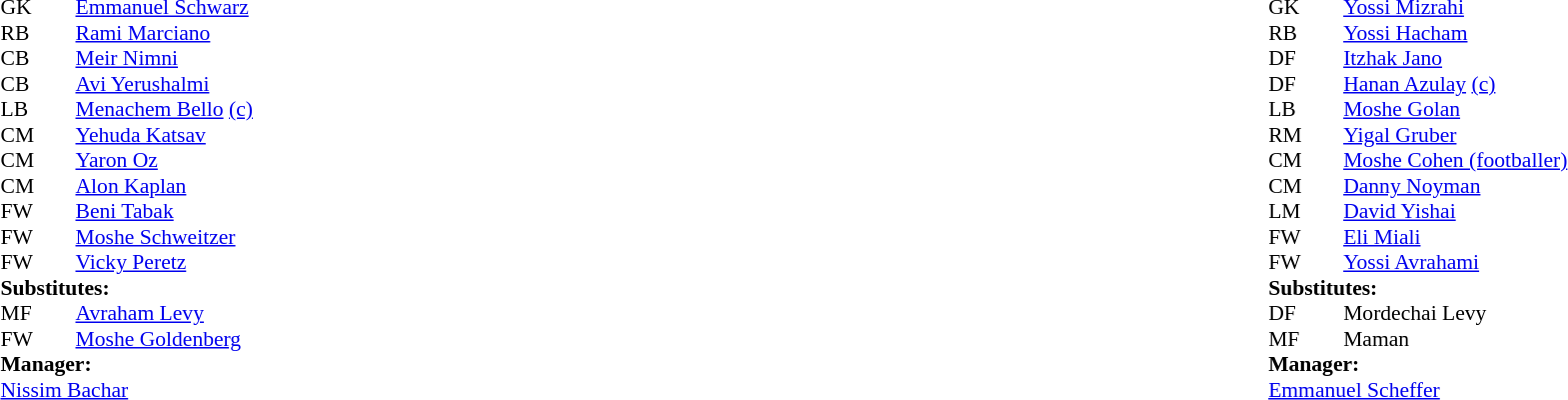<table width="100%">
<tr>
<td valign="top" width="50%"><br><table style="font-size: 90%" cellspacing="0" cellpadding="0">
<tr>
<th width="25"></th>
<th width="25"></th>
</tr>
<tr>
<td>GK</td>
<td><strong> </strong></td>
<td> <a href='#'>Emmanuel Schwarz</a></td>
<td></td>
</tr>
<tr>
<td>RB</td>
<td><strong> </strong></td>
<td> <a href='#'>Rami Marciano</a></td>
<td></td>
</tr>
<tr>
<td>CB</td>
<td><strong> </strong></td>
<td> <a href='#'>Meir Nimni</a></td>
<td></td>
</tr>
<tr>
<td>CB</td>
<td><strong> </strong></td>
<td> <a href='#'>Avi Yerushalmi</a></td>
<td></td>
</tr>
<tr>
<td>LB</td>
<td><strong> </strong></td>
<td> <a href='#'>Menachem Bello</a> <a href='#'>(c)</a></td>
<td></td>
</tr>
<tr>
<td>CM</td>
<td><strong> </strong></td>
<td> <a href='#'>Yehuda Katsav</a></td>
<td></td>
</tr>
<tr>
<td>CM</td>
<td><strong> </strong></td>
<td> <a href='#'>Yaron Oz</a></td>
<td></td>
</tr>
<tr>
<td>CM</td>
<td><strong> </strong></td>
<td> <a href='#'>Alon Kaplan</a></td>
<td></td>
<td></td>
</tr>
<tr>
<td>FW</td>
<td><strong> </strong></td>
<td> <a href='#'>Beni Tabak</a></td>
<td></td>
</tr>
<tr>
<td>FW</td>
<td><strong> </strong></td>
<td> <a href='#'>Moshe Schweitzer</a></td>
<td></td>
<td></td>
</tr>
<tr>
<td>FW</td>
<td><strong> </strong></td>
<td> <a href='#'>Vicky Peretz</a></td>
<td></td>
</tr>
<tr>
<td colspan=4><strong>Substitutes:</strong></td>
</tr>
<tr>
<td>MF</td>
<td><strong> </strong></td>
<td> <a href='#'>Avraham Levy</a></td>
<td></td>
<td></td>
</tr>
<tr>
<td>FW</td>
<td><strong> </strong></td>
<td> <a href='#'>Moshe Goldenberg</a></td>
<td></td>
<td></td>
</tr>
<tr>
<td colspan=4><strong>Manager:</strong></td>
</tr>
<tr>
<td colspan="4"> <a href='#'>Nissim Bachar</a></td>
</tr>
</table>
</td>
<td valign="top"></td>
<td valign="top" width="50%"><br><table style="font-size: 90%" cellspacing="0" cellpadding="0" align=center>
<tr>
<th width="25"></th>
<th width="25"></th>
</tr>
<tr>
<td>GK</td>
<td><strong> </strong></td>
<td> <a href='#'>Yossi Mizrahi</a></td>
<td></td>
</tr>
<tr>
<td>RB</td>
<td><strong> </strong></td>
<td> <a href='#'>Yossi Hacham</a></td>
<td></td>
<td></td>
</tr>
<tr>
<td>DF</td>
<td><strong> </strong></td>
<td> <a href='#'>Itzhak Jano</a></td>
<td></td>
</tr>
<tr>
<td>DF</td>
<td><strong> </strong></td>
<td> <a href='#'>Hanan Azulay</a> <a href='#'>(c)</a></td>
<td></td>
</tr>
<tr>
<td>LB</td>
<td><strong> </strong></td>
<td> <a href='#'>Moshe Golan</a></td>
<td></td>
</tr>
<tr>
<td>RM</td>
<td><strong> </strong></td>
<td> <a href='#'>Yigal Gruber</a></td>
<td></td>
</tr>
<tr>
<td>CM</td>
<td><strong> </strong></td>
<td> <a href='#'>Moshe Cohen (footballer)</a></td>
<td></td>
</tr>
<tr>
<td>CM</td>
<td><strong> </strong></td>
<td> <a href='#'>Danny Noyman</a></td>
<td></td>
</tr>
<tr>
<td>LM</td>
<td><strong> </strong></td>
<td> <a href='#'>David Yishai</a></td>
<td></td>
<td></td>
</tr>
<tr>
<td>FW</td>
<td><strong> </strong></td>
<td> <a href='#'>Eli Miali</a></td>
<td></td>
</tr>
<tr>
<td>FW</td>
<td><strong> </strong></td>
<td> <a href='#'>Yossi Avrahami</a></td>
<td></td>
<td></td>
</tr>
<tr>
<td colspan=4><strong>Substitutes:</strong></td>
</tr>
<tr>
<td>DF</td>
<td><strong> </strong></td>
<td> Mordechai Levy</td>
<td></td>
<td></td>
</tr>
<tr>
<td>MF</td>
<td><strong> </strong></td>
<td> Maman</td>
<td></td>
<td></td>
</tr>
<tr>
<td colspan=4><strong>Manager:</strong></td>
</tr>
<tr>
<td colspan="4"> <a href='#'>Emmanuel Scheffer</a></td>
</tr>
</table>
</td>
</tr>
</table>
